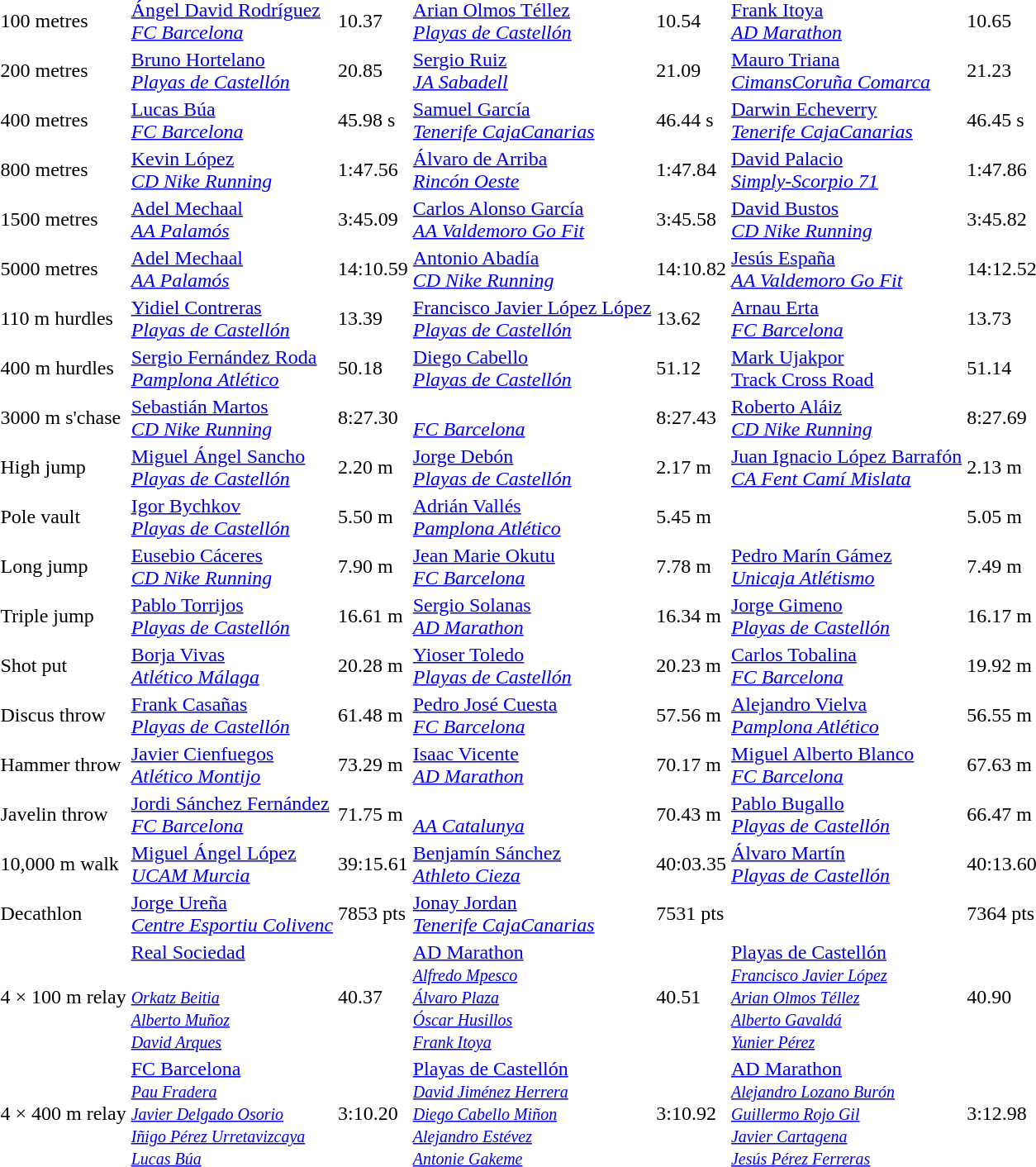<table>
<tr>
<td>100 metres</td>
<td><a href='#'>Ángel David Rodríguez</a><br><em><a href='#'>FC Barcelona</a></em></td>
<td>10.37</td>
<td><a href='#'>Arian Olmos Téllez</a><br><em><a href='#'>Playas de Castellón</a></em></td>
<td>10.54</td>
<td><a href='#'>Frank Itoya</a><br> <em><a href='#'>AD Marathon</a></em></td>
<td>10.65</td>
</tr>
<tr>
<td>200 metres</td>
<td><a href='#'>Bruno Hortelano</a><br> <em><a href='#'>Playas de Castellón</a></em></td>
<td>20.85</td>
<td><a href='#'>Sergio Ruiz</a><br><em><a href='#'>JA Sabadell</a></em></td>
<td>21.09</td>
<td><a href='#'>Mauro Triana</a><br><em><a href='#'>CimansCoruña Comarca</a></em></td>
<td>21.23 </td>
</tr>
<tr>
<td>400 metres</td>
<td><a href='#'>Lucas Búa</a><br><em><a href='#'>FC Barcelona</a></em></td>
<td>45.98 s </td>
<td><a href='#'>Samuel García</a><br><em><a href='#'>Tenerife CajaCanarias</a></em></td>
<td>46.44 s</td>
<td><a href='#'>Darwin Echeverry</a><br><em><a href='#'>Tenerife CajaCanarias</a></em></td>
<td>46.45 s </td>
</tr>
<tr>
<td>800 metres</td>
<td><a href='#'>Kevin López</a><br><em><a href='#'>CD Nike Running</a></em></td>
<td>1:47.56</td>
<td><a href='#'>Álvaro de Arriba</a><br><em><a href='#'>Rincón Oeste</a></em></td>
<td>1:47.84</td>
<td><a href='#'>David Palacio</a><br> <em><a href='#'>Simply-Scorpio 71</a></em></td>
<td>1:47.86</td>
</tr>
<tr>
<td>1500 metres</td>
<td><a href='#'>Adel Mechaal</a><br><em><a href='#'>AA Palamós</a></em></td>
<td>3:45.09</td>
<td><a href='#'>Carlos Alonso García</a><br><em><a href='#'>AA Valdemoro Go Fit</a></em></td>
<td>3:45.58</td>
<td><a href='#'>David Bustos</a><br><em><a href='#'>CD Nike Running</a></em></td>
<td>3:45.82</td>
</tr>
<tr>
<td>5000 metres</td>
<td><a href='#'>Adel Mechaal</a><br><em><a href='#'>AA Palamós</a></em></td>
<td>14:10.59 </td>
<td><a href='#'>Antonio Abadía</a><br><em><a href='#'>CD Nike Running</a></em></td>
<td>14:10.82</td>
<td><a href='#'>Jesús España</a><br><em><a href='#'>AA Valdemoro Go Fit</a></em></td>
<td>14:12.52</td>
</tr>
<tr>
<td>110 m hurdles</td>
<td><a href='#'>Yidiel Contreras</a><br><em><a href='#'>Playas de Castellón</a></em></td>
<td>13.39</td>
<td><a href='#'>Francisco Javier López López</a><br><em><a href='#'>Playas de Castellón</a></em></td>
<td>13.62 </td>
<td><a href='#'>Arnau Erta</a><br><em><a href='#'>FC Barcelona</a></em></td>
<td>13.73 </td>
</tr>
<tr>
<td>400 m hurdles</td>
<td><a href='#'>Sergio Fernández Roda</a><br><em><a href='#'>Pamplona Atlético</a></em></td>
<td>50.18</td>
<td><a href='#'>Diego Cabello</a><br><em><a href='#'>Playas de Castellón</a></em></td>
<td>51.12</td>
<td><a href='#'>Mark Ujakpor</a> <br> <a href='#'>Track Cross Road</a></td>
<td>51.14 </td>
</tr>
<tr>
<td>3000 m s'chase</td>
<td><a href='#'>Sebastián Martos</a><br><em><a href='#'>CD Nike Running</a></em></td>
<td>8:27.30</td>
<td><br><em><a href='#'>FC Barcelona</a></em></td>
<td>8:27.43 </td>
<td><a href='#'>Roberto Aláiz</a><br><em><a href='#'>CD Nike Running</a></em></td>
<td>8:27.69</td>
</tr>
<tr>
<td>High jump</td>
<td><a href='#'>Miguel Ángel Sancho</a><br><em><a href='#'>Playas de Castellón</a></em></td>
<td>2.20 m</td>
<td><a href='#'>Jorge Debón</a><br><em><a href='#'>Playas de Castellón</a></em></td>
<td>2.17 m </td>
<td><a href='#'>Juan Ignacio López Barrafón</a><br><em><a href='#'>CA Fent Camí Mislata</a></em></td>
<td>2.13 m</td>
</tr>
<tr>
<td>Pole vault</td>
<td><a href='#'>Igor Bychkov</a><br><em><a href='#'>Playas de Castellón</a></em></td>
<td>5.50 m</td>
<td><a href='#'>Adrián Vallés</a><br><em><a href='#'>Pamplona Atlético</a></em></td>
<td>5.45 m</td>
<td></td>
<td>5.05 m</td>
</tr>
<tr>
<td>Long jump</td>
<td><a href='#'>Eusebio Cáceres</a><br><em><a href='#'>CD Nike Running</a></em></td>
<td>7.90 m</td>
<td><a href='#'>Jean Marie Okutu</a><br><em><a href='#'>FC Barcelona</a></em></td>
<td>7.78 m</td>
<td><a href='#'>Pedro Marín Gámez</a><br><em><a href='#'>Unicaja Atlétismo</a></em></td>
<td>7.49 m</td>
</tr>
<tr>
<td>Triple jump</td>
<td><a href='#'>Pablo Torrijos</a><br><em><a href='#'>Playas de Castellón</a></em></td>
<td>16.61 m</td>
<td><a href='#'>Sergio Solanas</a><br><em><a href='#'>AD Marathon</a></em></td>
<td>16.34 m</td>
<td><a href='#'>Jorge Gimeno</a><br><em><a href='#'>Playas de Castellón</a></em></td>
<td>16.17 m</td>
</tr>
<tr>
<td>Shot put</td>
<td><a href='#'>Borja Vivas</a><br><em><a href='#'>Atlético Málaga</a></em></td>
<td>20.28 m</td>
<td><a href='#'>Yioser Toledo</a><br><em><a href='#'>Playas de Castellón</a></em></td>
<td>20.23 m</td>
<td><a href='#'>Carlos Tobalina</a><br><em><a href='#'>FC Barcelona</a></em></td>
<td>19.92 m</td>
</tr>
<tr>
<td>Discus throw</td>
<td><a href='#'>Frank Casañas</a><br><em><a href='#'>Playas de Castellón</a></em></td>
<td>61.48 m</td>
<td><a href='#'>Pedro José Cuesta</a><br><em><a href='#'>FC Barcelona</a></em></td>
<td>57.56 m</td>
<td><a href='#'>Alejandro Vielva</a><br><em><a href='#'>Pamplona Atlético</a></em></td>
<td>56.55 m</td>
</tr>
<tr>
<td>Hammer throw</td>
<td><a href='#'>Javier Cienfuegos</a><br><em><a href='#'>Atlético Montijo</a></em></td>
<td>73.29 m</td>
<td><a href='#'>Isaac Vicente</a><br><em><a href='#'>AD Marathon</a></em></td>
<td>70.17 m</td>
<td><a href='#'>Miguel Alberto Blanco</a><br><em><a href='#'>FC Barcelona</a></em></td>
<td>67.63 m</td>
</tr>
<tr>
<td>Javelin throw</td>
<td><a href='#'>Jordi Sánchez Fernández</a><br><em><a href='#'>FC Barcelona</a></em></td>
<td>71.75 m</td>
<td><br><em><a href='#'>AA Catalunya</a></em></td>
<td>70.43 m</td>
<td><a href='#'>Pablo Bugallo</a><br><em><a href='#'>Playas de Castellón</a></em></td>
<td>66.47 m</td>
</tr>
<tr>
<td>10,000 m walk</td>
<td><a href='#'>Miguel Ángel López</a><br><em><a href='#'>UCAM Murcia</a></em></td>
<td>39:15.61</td>
<td><a href='#'>Benjamín Sánchez</a><br><em><a href='#'>Athleto Cieza</a></em></td>
<td>40:03.35</td>
<td><a href='#'>Álvaro Martín</a><br><em><a href='#'>Playas de Castellón</a></em></td>
<td>40:13.60</td>
</tr>
<tr>
<td>Decathlon</td>
<td><a href='#'>Jorge Ureña</a><br><em><a href='#'>Centre Esportiu Colivenc</a></em></td>
<td>7853 pts</td>
<td><a href='#'>Jonay Jordan</a><br><em><a href='#'>Tenerife CajaCanarias</a></em></td>
<td>7531 pts</td>
<td></td>
<td>7364 pts</td>
</tr>
<tr>
<td>4 × 100 m relay</td>
<td><a href='#'>Real Sociedad</a><br><small><br> <em><a href='#'>Orkatz Beitia</a></em><br><em><a href='#'>Alberto Muñoz</a></em><br><em><a href='#'>David Arques</a></em></small></td>
<td>40.37</td>
<td><a href='#'>AD Marathon</a><br><small><em><a href='#'>Alfredo Mpesco</a></em><br><em><a href='#'>Álvaro Plaza</a></em><br><em><a href='#'>Óscar Husillos</a></em><br><em><a href='#'>Frank Itoya</a></em></small></td>
<td>40.51</td>
<td><a href='#'>Playas de Castellón</a><br><small><em><a href='#'>Francisco Javier López</a></em><br><em><a href='#'>Arian Olmos Téllez</a></em><br><em><a href='#'>Alberto Gavaldá</a></em><br><em><a href='#'>Yunier Pérez</a></em></small></td>
<td>40.90</td>
</tr>
<tr>
<td>4 × 400 m relay</td>
<td><a href='#'>FC Barcelona</a><br><small><em><a href='#'>Pau Fradera</a></em><br><em><a href='#'>Javier Delgado Osorio</a></em><br><em><a href='#'>Iñigo Pérez Urretavizcaya</a></em><br><em><a href='#'>Lucas Búa</a></em></small></td>
<td>3:10.20</td>
<td><a href='#'>Playas de Castellón</a><br><small><em><a href='#'>David Jiménez Herrera</a></em><br><em><a href='#'>Diego Cabello Miñon</a></em><br><em><a href='#'>Alejandro Estévez</a></em><br><em><a href='#'>Antonie Gakeme</a></em></small></td>
<td>3:10.92</td>
<td><a href='#'>AD Marathon</a><br><small><em><a href='#'>Alejandro Lozano Burón</a></em><br><em><a href='#'>Guillermo Rojo Gil</a></em><br><em><a href='#'>Javier Cartagena</a></em><br><em><a href='#'>Jesús Pérez Ferreras</a></em></small></td>
<td>3:12.98</td>
</tr>
</table>
